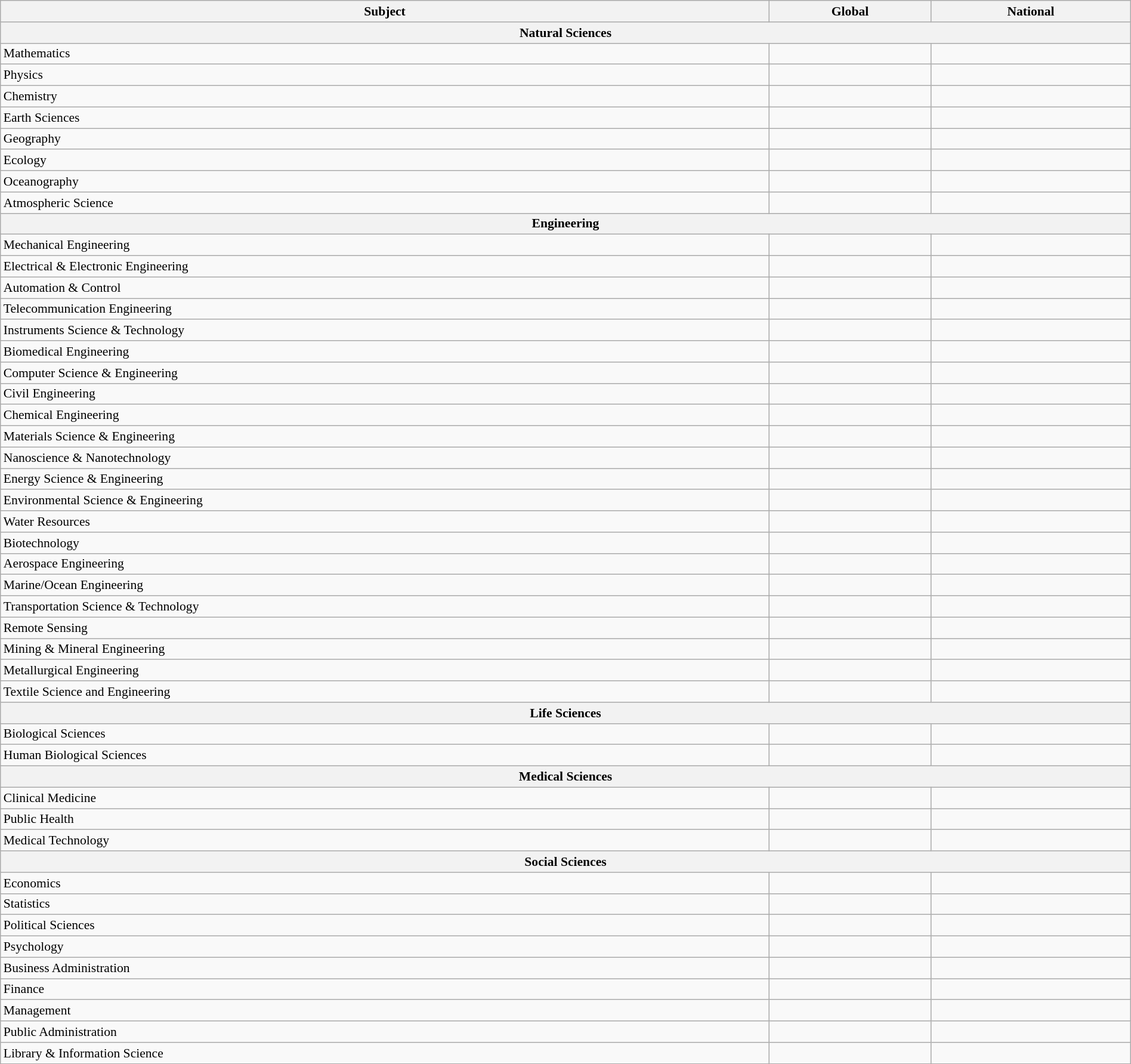<table class="wikitable sortable" style="width: 100%; font-size: 90%">
<tr>
<th>Subject</th>
<th>Global</th>
<th>National</th>
</tr>
<tr>
<th colspan="3">Natural Sciences</th>
</tr>
<tr>
<td>Mathematics</td>
<td data-sort-value="38"></td>
<td data-sort-value="3"></td>
</tr>
<tr>
<td>Physics</td>
<td data-sort-value="23"></td>
<td data-sort-value="2"></td>
</tr>
<tr>
<td>Chemistry</td>
<td data-sort-value="8"></td>
<td data-sort-value="2"></td>
</tr>
<tr>
<td>Earth Sciences</td>
<td data-sort-value="51–75"></td>
<td data-sort-value="9–11"></td>
</tr>
<tr>
<td>Geography</td>
<td data-sort-value="101–150"></td>
<td data-sort-value="9–16"></td>
</tr>
<tr>
<td>Ecology</td>
<td data-sort-value="201–300"></td>
<td data-sort-value="10–16"></td>
</tr>
<tr>
<td>Oceanography</td>
<td data-sort-value="76–100"></td>
<td data-sort-value="12–13"></td>
</tr>
<tr>
<td>Atmospheric Science</td>
<td data-sort-value="27"></td>
<td data-sort-value="6"></td>
</tr>
<tr>
<th colspan="3">Engineering</th>
</tr>
<tr>
<td>Mechanical Engineering</td>
<td data-sort-value="4"></td>
<td data-sort-value="3"></td>
</tr>
<tr>
<td>Electrical & Electronic Engineering</td>
<td data-sort-value="4"></td>
<td data-sort-value="1"></td>
</tr>
<tr>
<td>Automation & Control</td>
<td data-sort-value="16"></td>
<td data-sort-value="6"></td>
</tr>
<tr>
<td>Telecommunication Engineering</td>
<td data-sort-value="6"></td>
<td data-sort-value="5"></td>
</tr>
<tr>
<td>Instruments Science & Technology</td>
<td data-sort-value="8"></td>
<td data-sort-value="8"></td>
</tr>
<tr>
<td>Biomedical Engineering</td>
<td data-sort-value="14"></td>
<td data-sort-value="9"></td>
</tr>
<tr>
<td>Computer Science & Engineering</td>
<td data-sort-value="3"></td>
<td data-sort-value="1"></td>
</tr>
<tr>
<td>Civil Engineering</td>
<td data-sort-value="6"></td>
<td data-sort-value="4"></td>
</tr>
<tr>
<td>Chemical Engineering</td>
<td data-sort-value="3"></td>
<td data-sort-value="2"></td>
</tr>
<tr>
<td>Materials Science & Engineering</td>
<td data-sort-value="4"></td>
<td data-sort-value="1"></td>
</tr>
<tr>
<td>Nanoscience & Nanotechnology</td>
<td data-sort-value="2"></td>
<td data-sort-value="2"></td>
</tr>
<tr>
<td>Energy Science & Engineering</td>
<td data-sort-value="1"></td>
<td data-sort-value="1"></td>
</tr>
<tr>
<td>Environmental Science & Engineering</td>
<td data-sort-value="2"></td>
<td data-sort-value="1"></td>
</tr>
<tr>
<td>Water Resources</td>
<td data-sort-value="5"></td>
<td data-sort-value="5"></td>
</tr>
<tr>
<td>Biotechnology</td>
<td data-sort-value="7"></td>
<td data-sort-value="4"></td>
</tr>
<tr>
<td>Aerospace Engineering</td>
<td data-sort-value="4"></td>
<td data-sort-value="4"></td>
</tr>
<tr>
<td>Marine/Ocean Engineering</td>
<td data-sort-value="16"></td>
<td data-sort-value="12"></td>
</tr>
<tr>
<td>Transportation Science & Technology</td>
<td data-sort-value="3"></td>
<td data-sort-value="3"></td>
</tr>
<tr>
<td>Remote Sensing</td>
<td data-sort-value="14"></td>
<td data-sort-value="8"></td>
</tr>
<tr>
<td>Mining & Mineral Engineering</td>
<td data-sort-value="25"></td>
<td data-sort-value="18"></td>
</tr>
<tr>
<td>Metallurgical Engineering</td>
<td data-sort-value="18"></td>
<td data-sort-value="12"></td>
</tr>
<tr>
<td>Textile Science and Engineering</td>
<td data-sort-value="29"></td>
<td data-sort-value="18"></td>
</tr>
<tr>
<th colspan="3">Life Sciences</th>
</tr>
<tr>
<td>Biological Sciences</td>
<td data-sort-value="49"></td>
<td data-sort-value="1"></td>
</tr>
<tr>
<td>Human Biological Sciences</td>
<td data-sort-value="151–200"></td>
<td data-sort-value="9–12"></td>
</tr>
<tr>
<th colspan="3">Medical Sciences</th>
</tr>
<tr>
<td>Clinical Medicine</td>
<td data-sort-value="301–400"></td>
<td data-sort-value="10–15"></td>
</tr>
<tr>
<td>Public Health</td>
<td data-sort-value="101–150"></td>
<td data-sort-value="9–13"></td>
</tr>
<tr>
<td>Medical Technology</td>
<td data-sort-value="101–150"></td>
<td data-sort-value="4–11"></td>
</tr>
<tr>
<th colspan="3">Social Sciences</th>
</tr>
<tr>
<td>Economics</td>
<td data-sort-value="41"></td>
<td data-sort-value="2"></td>
</tr>
<tr>
<td>Statistics</td>
<td data-sort-value="47"></td>
<td data-sort-value="3"></td>
</tr>
<tr>
<td>Political Sciences</td>
<td data-sort-value="151–200"></td>
<td data-sort-value="1–3"></td>
</tr>
<tr>
<td>Psychology</td>
<td data-sort-value="301–400"></td>
<td data-sort-value="13–19"></td>
</tr>
<tr>
<td>Business Administration</td>
<td data-sort-value="76–100"></td>
<td data-sort-value="6–7"></td>
</tr>
<tr>
<td>Finance</td>
<td data-sort-value="35"></td>
<td data-sort-value="6"></td>
</tr>
<tr>
<td>Management</td>
<td data-sort-value="16"></td>
<td data-sort-value="2"></td>
</tr>
<tr>
<td>Public Administration</td>
<td data-sort-value="25"></td>
<td data-sort-value="3"></td>
</tr>
<tr>
<td>Library & Information Science</td>
<td data-sort-value="21"></td>
<td data-sort-value="3"></td>
</tr>
<tr>
</tr>
</table>
